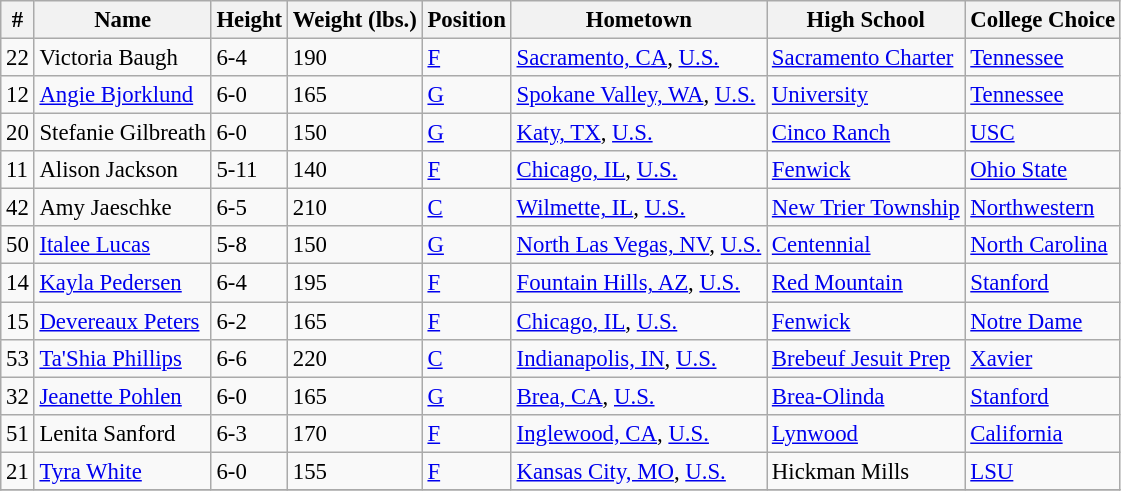<table class="wikitable sortable" style="font-size: 95%;">
<tr>
<th>#</th>
<th>Name</th>
<th>Height</th>
<th>Weight (lbs.)</th>
<th>Position</th>
<th>Hometown</th>
<th>High School</th>
<th>College Choice</th>
</tr>
<tr>
<td>22</td>
<td>Victoria Baugh</td>
<td>6-4</td>
<td>190</td>
<td><a href='#'>F</a></td>
<td><a href='#'>Sacramento, CA</a>, <a href='#'>U.S.</a></td>
<td><a href='#'>Sacramento Charter</a></td>
<td><a href='#'>Tennessee</a></td>
</tr>
<tr>
<td>12</td>
<td><a href='#'>Angie Bjorklund</a></td>
<td>6-0</td>
<td>165</td>
<td><a href='#'>G</a></td>
<td><a href='#'>Spokane Valley, WA</a>, <a href='#'>U.S.</a></td>
<td><a href='#'>University</a></td>
<td><a href='#'>Tennessee</a></td>
</tr>
<tr>
<td>20</td>
<td>Stefanie Gilbreath</td>
<td>6-0</td>
<td>150</td>
<td><a href='#'>G</a></td>
<td><a href='#'>Katy, TX</a>, <a href='#'>U.S.</a></td>
<td><a href='#'>Cinco Ranch</a></td>
<td><a href='#'>USC</a></td>
</tr>
<tr>
<td>11</td>
<td>Alison Jackson</td>
<td>5-11</td>
<td>140</td>
<td><a href='#'>F</a></td>
<td><a href='#'>Chicago, IL</a>, <a href='#'>U.S.</a></td>
<td><a href='#'>Fenwick</a></td>
<td><a href='#'>Ohio State</a></td>
</tr>
<tr>
<td>42</td>
<td>Amy Jaeschke</td>
<td>6-5</td>
<td>210</td>
<td><a href='#'>C</a></td>
<td><a href='#'>Wilmette, IL</a>, <a href='#'>U.S.</a></td>
<td><a href='#'>New Trier Township</a></td>
<td><a href='#'>Northwestern</a></td>
</tr>
<tr>
<td>50</td>
<td><a href='#'>Italee Lucas</a></td>
<td>5-8</td>
<td>150</td>
<td><a href='#'>G</a></td>
<td><a href='#'>North Las Vegas, NV</a>, <a href='#'>U.S.</a></td>
<td><a href='#'>Centennial</a></td>
<td><a href='#'>North Carolina</a></td>
</tr>
<tr>
<td>14</td>
<td><a href='#'>Kayla Pedersen</a></td>
<td>6-4</td>
<td>195</td>
<td><a href='#'>F</a></td>
<td><a href='#'>Fountain Hills, AZ</a>, <a href='#'>U.S.</a></td>
<td><a href='#'>Red Mountain</a></td>
<td><a href='#'>Stanford</a></td>
</tr>
<tr>
<td>15</td>
<td><a href='#'>Devereaux Peters</a></td>
<td>6-2</td>
<td>165</td>
<td><a href='#'>F</a></td>
<td><a href='#'>Chicago, IL</a>, <a href='#'>U.S.</a></td>
<td><a href='#'>Fenwick</a></td>
<td><a href='#'>Notre Dame</a></td>
</tr>
<tr>
<td>53</td>
<td><a href='#'>Ta'Shia Phillips</a></td>
<td>6-6</td>
<td>220</td>
<td><a href='#'>C</a></td>
<td><a href='#'>Indianapolis, IN</a>, <a href='#'>U.S.</a></td>
<td><a href='#'>Brebeuf Jesuit Prep</a></td>
<td><a href='#'>Xavier</a></td>
</tr>
<tr>
<td>32</td>
<td><a href='#'>Jeanette Pohlen</a></td>
<td>6-0</td>
<td>165</td>
<td><a href='#'>G</a></td>
<td><a href='#'>Brea, CA</a>, <a href='#'>U.S.</a></td>
<td><a href='#'>Brea-Olinda</a></td>
<td><a href='#'>Stanford</a></td>
</tr>
<tr>
<td>51</td>
<td>Lenita Sanford</td>
<td>6-3</td>
<td>170</td>
<td><a href='#'>F</a></td>
<td><a href='#'>Inglewood, CA</a>, <a href='#'>U.S.</a></td>
<td><a href='#'>Lynwood</a></td>
<td><a href='#'>California</a></td>
</tr>
<tr>
<td>21</td>
<td><a href='#'>Tyra White</a></td>
<td>6-0</td>
<td>155</td>
<td><a href='#'>F</a></td>
<td><a href='#'>Kansas City, MO</a>, <a href='#'>U.S.</a></td>
<td>Hickman Mills</td>
<td><a href='#'>LSU</a></td>
</tr>
<tr>
</tr>
</table>
